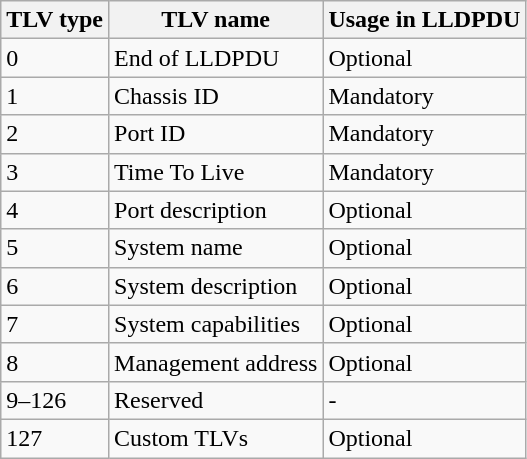<table class="wikitable">
<tr>
<th>TLV type</th>
<th>TLV name</th>
<th>Usage in LLDPDU</th>
</tr>
<tr>
<td>0</td>
<td>End of LLDPDU</td>
<td>Optional</td>
</tr>
<tr>
<td>1</td>
<td>Chassis ID</td>
<td>Mandatory</td>
</tr>
<tr>
<td>2</td>
<td>Port ID</td>
<td>Mandatory</td>
</tr>
<tr>
<td>3</td>
<td>Time To Live</td>
<td>Mandatory</td>
</tr>
<tr>
<td>4</td>
<td>Port description</td>
<td>Optional</td>
</tr>
<tr>
<td>5</td>
<td>System name</td>
<td>Optional</td>
</tr>
<tr>
<td>6</td>
<td>System description</td>
<td>Optional</td>
</tr>
<tr>
<td>7</td>
<td>System capabilities</td>
<td>Optional</td>
</tr>
<tr>
<td>8</td>
<td>Management address</td>
<td>Optional</td>
</tr>
<tr>
<td>9–126</td>
<td>Reserved</td>
<td>-</td>
</tr>
<tr>
<td>127</td>
<td>Custom TLVs</td>
<td>Optional</td>
</tr>
</table>
